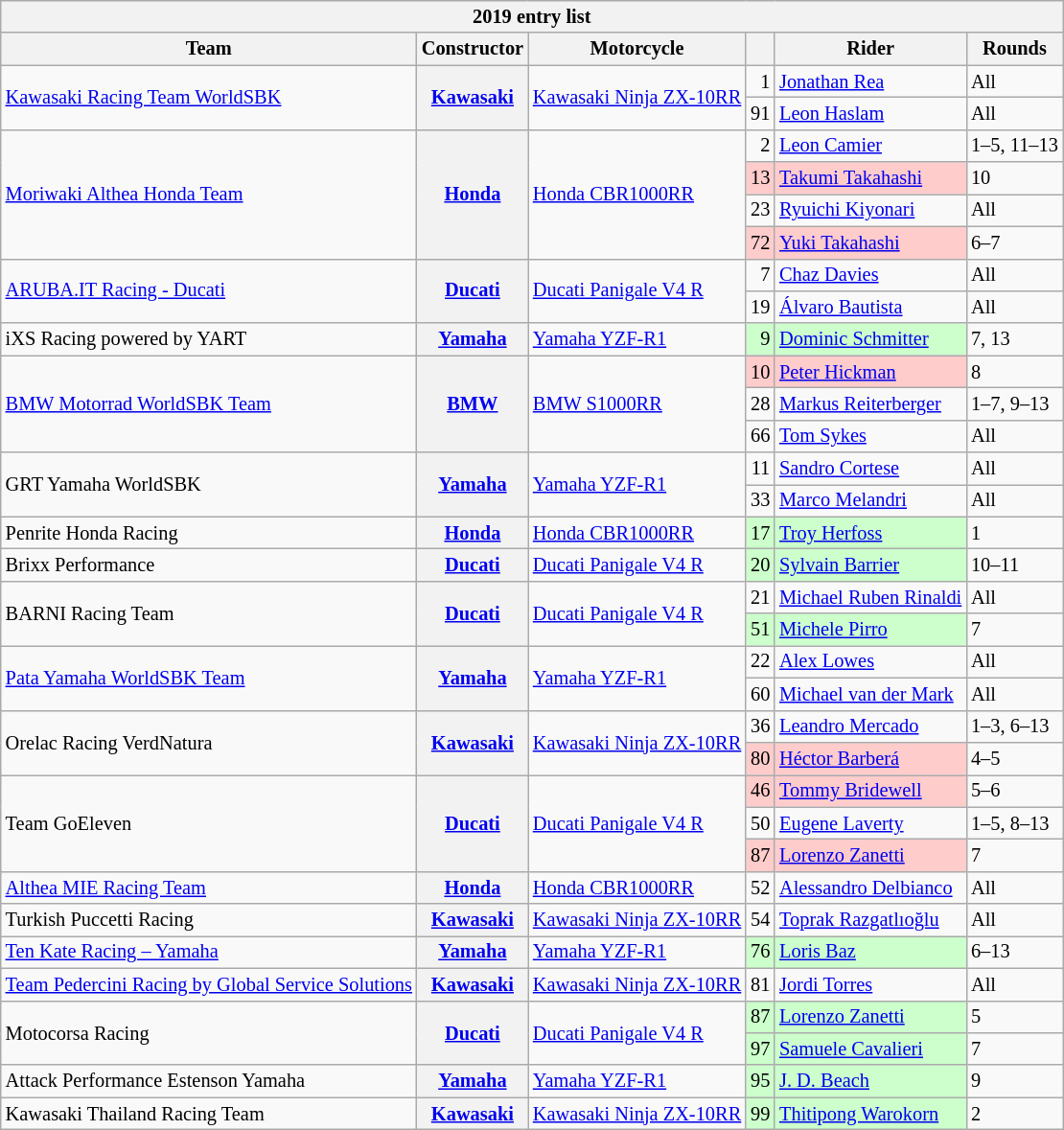<table class="wikitable sortable" style="font-size: 85%">
<tr>
<th colspan=6>2019 entry list</th>
</tr>
<tr>
<th>Team</th>
<th>Constructor</th>
<th>Motorcycle</th>
<th></th>
<th>Rider</th>
<th class=unsortable>Rounds</th>
</tr>
<tr>
<td rowspan=2><a href='#'>Kawasaki Racing Team WorldSBK</a></td>
<th rowspan=2><a href='#'>Kawasaki</a></th>
<td rowspan=2><a href='#'>Kawasaki Ninja ZX-10RR</a></td>
<td align=right>1</td>
<td data-sort-value=REA> <a href='#'>Jonathan Rea</a></td>
<td>All</td>
</tr>
<tr>
<td align=right>91</td>
<td data-sort-value=HAS> <a href='#'>Leon Haslam</a></td>
<td>All</td>
</tr>
<tr>
<td rowspan=4><a href='#'>Moriwaki Althea Honda Team</a></td>
<th rowspan=4><a href='#'>Honda</a></th>
<td rowspan=4><a href='#'>Honda CBR1000RR</a></td>
<td align=right>2</td>
<td data-sort-value=CAM> <a href='#'>Leon Camier</a></td>
<td>1–5, 11–13</td>
</tr>
<tr>
<td style="background:#ffcccc;" align=right>13</td>
<td style="background:#ffcccc;" data-sort-value=TAKT> <a href='#'>Takumi Takahashi</a></td>
<td>10</td>
</tr>
<tr>
<td align=right>23</td>
<td data-sort-value=KIY> <a href='#'>Ryuichi Kiyonari</a></td>
<td>All</td>
</tr>
<tr>
<td style="background:#ffcccc;" align=right>72</td>
<td style="background:#ffcccc;" data-sort-value=TAKY> <a href='#'>Yuki Takahashi</a></td>
<td>6–7</td>
</tr>
<tr>
<td rowspan=2><a href='#'>ARUBA.IT Racing - Ducati</a></td>
<th rowspan=2><a href='#'>Ducati</a></th>
<td rowspan=2><a href='#'>Ducati Panigale V4 R</a></td>
<td align=right>7</td>
<td data-sort-value=DAV> <a href='#'>Chaz Davies</a></td>
<td>All</td>
</tr>
<tr>
<td align=right>19</td>
<td data-sort-value=BAU> <a href='#'>Álvaro Bautista</a></td>
<td>All</td>
</tr>
<tr>
<td>iXS Racing powered by YART</td>
<th><a href='#'>Yamaha</a></th>
<td><a href='#'>Yamaha YZF-R1</a></td>
<td align=right style="background:#ccffcc;">9</td>
<td style="background:#ccffcc;" data-sort-value=SCH> <a href='#'>Dominic Schmitter</a></td>
<td>7, 13</td>
</tr>
<tr>
<td rowspan=3><a href='#'>BMW Motorrad WorldSBK Team</a></td>
<th rowspan=3><a href='#'>BMW</a></th>
<td rowspan=3><a href='#'>BMW S1000RR</a></td>
<td style="background:#ffcccc;" align=right>10</td>
<td style="background:#ffcccc;" data-sort-value=HIC> <a href='#'>Peter Hickman</a></td>
<td>8</td>
</tr>
<tr>
<td align=right>28</td>
<td data-sort-value=REI> <a href='#'>Markus Reiterberger</a></td>
<td>1–7, 9–13</td>
</tr>
<tr>
<td align=right>66</td>
<td data-sort-value=SYK> <a href='#'>Tom Sykes</a></td>
<td>All</td>
</tr>
<tr>
<td rowspan=2>GRT Yamaha WorldSBK</td>
<th rowspan=2><a href='#'>Yamaha</a></th>
<td rowspan=2><a href='#'>Yamaha YZF-R1</a></td>
<td align=right>11</td>
<td data-sort-value=COR> <a href='#'>Sandro Cortese</a></td>
<td>All</td>
</tr>
<tr>
<td align=right>33</td>
<td data-sort-value=MEL> <a href='#'>Marco Melandri</a></td>
<td>All</td>
</tr>
<tr>
<td>Penrite Honda Racing</td>
<th><a href='#'>Honda</a></th>
<td><a href='#'>Honda CBR1000RR</a></td>
<td style="background:#ccffcc;" align=right>17</td>
<td style="background:#ccffcc;" data-sort-value=HER> <a href='#'>Troy Herfoss</a></td>
<td>1</td>
</tr>
<tr>
<td>Brixx Performance</td>
<th><a href='#'>Ducati</a></th>
<td><a href='#'>Ducati Panigale V4 R</a></td>
<td align=right style="background:#ccffcc;">20</td>
<td style="background:#ccffcc;" data-sort-value=BARR> <a href='#'>Sylvain Barrier</a></td>
<td>10–11</td>
</tr>
<tr>
<td rowspan=2>BARNI Racing Team</td>
<th rowspan=2><a href='#'>Ducati</a></th>
<td rowspan=2><a href='#'>Ducati Panigale V4 R</a></td>
<td align=right>21</td>
<td data-sort-value=RIN> <a href='#'>Michael Ruben Rinaldi</a></td>
<td>All</td>
</tr>
<tr>
<td style="background:#ccffcc;" align=right>51</td>
<td style="background:#ccffcc;" data-sort-value=PIR> <a href='#'>Michele Pirro</a></td>
<td>7</td>
</tr>
<tr>
<td rowspan=2><a href='#'>Pata Yamaha WorldSBK Team</a></td>
<th rowspan=2><a href='#'>Yamaha</a></th>
<td rowspan=2><a href='#'>Yamaha YZF-R1</a></td>
<td align=right>22</td>
<td data-sort-value=LOW> <a href='#'>Alex Lowes</a></td>
<td>All</td>
</tr>
<tr>
<td align=right>60</td>
<td data-sort-value=MAR> <a href='#'>Michael van der Mark</a></td>
<td>All</td>
</tr>
<tr>
<td rowspan=2>Orelac Racing VerdNatura</td>
<th rowspan=2><a href='#'>Kawasaki</a></th>
<td rowspan=2><a href='#'>Kawasaki Ninja ZX-10RR</a></td>
<td align=right>36</td>
<td data-sort-value=MER> <a href='#'>Leandro Mercado</a></td>
<td>1–3, 6–13</td>
</tr>
<tr>
<td align=right style="background:#ffcccc;">80</td>
<td style="background:#ffcccc;" data-sort-value=BARB> <a href='#'>Héctor Barberá</a></td>
<td>4–5</td>
</tr>
<tr>
<td rowspan=3>Team GoEleven</td>
<th rowspan=3><a href='#'>Ducati</a></th>
<td rowspan=3><a href='#'>Ducati Panigale V4 R</a></td>
<td align=right style="background:#ffcccc;">46</td>
<td style="background:#ffcccc;" data-sort-value=BRI> <a href='#'>Tommy Bridewell</a></td>
<td>5–6</td>
</tr>
<tr>
<td align=right>50</td>
<td data-sort-value=LAV> <a href='#'>Eugene Laverty</a></td>
<td>1–5, 8–13</td>
</tr>
<tr>
<td align=right style="background:#ffcccc;">87</td>
<td style="background:#ffcccc;" data-sort-value=ZAN> <a href='#'>Lorenzo Zanetti</a></td>
<td>7</td>
</tr>
<tr>
<td><a href='#'>Althea MIE Racing Team</a></td>
<th><a href='#'>Honda</a></th>
<td><a href='#'>Honda CBR1000RR</a></td>
<td align=right>52</td>
<td data-sort-value=DEL> <a href='#'>Alessandro Delbianco</a></td>
<td>All</td>
</tr>
<tr>
<td>Turkish Puccetti Racing</td>
<th><a href='#'>Kawasaki</a></th>
<td><a href='#'>Kawasaki Ninja ZX-10RR</a></td>
<td align=right>54</td>
<td data-sort-value=RAZ> <a href='#'>Toprak Razgatlıoğlu</a></td>
<td>All</td>
</tr>
<tr>
<td><a href='#'>Ten Kate Racing – Yamaha</a></td>
<th><a href='#'>Yamaha</a></th>
<td><a href='#'>Yamaha YZF-R1</a></td>
<td align=right style="background:#ccffcc;">76</td>
<td style="background:#ccffcc;" data-sort-value=BAZ> <a href='#'>Loris Baz</a></td>
<td>6–13</td>
</tr>
<tr>
<td><a href='#'>Team Pedercini Racing by Global Service Solutions</a></td>
<th><a href='#'>Kawasaki</a></th>
<td><a href='#'>Kawasaki Ninja ZX-10RR</a></td>
<td align=right>81</td>
<td data-sort-value=TOR> <a href='#'>Jordi Torres</a></td>
<td>All</td>
</tr>
<tr>
<td rowspan=2>Motocorsa Racing</td>
<th rowspan=2><a href='#'>Ducati</a></th>
<td rowspan=2><a href='#'>Ducati Panigale V4 R</a></td>
<td align=right style="background:#ccffcc;">87</td>
<td style="background:#ccffcc;" data-sort-value=ZAN> <a href='#'>Lorenzo Zanetti</a></td>
<td>5</td>
</tr>
<tr>
<td align=right style="background:#ccffcc;">97</td>
<td style="background:#ccffcc;" data-sort-value=CAV> <a href='#'>Samuele Cavalieri</a></td>
<td>7</td>
</tr>
<tr>
<td>Attack Performance Estenson Yamaha</td>
<th><a href='#'>Yamaha</a></th>
<td><a href='#'>Yamaha YZF-R1</a></td>
<td align=right style="background:#ccffcc;">95</td>
<td style="background:#ccffcc;" data-sort-value=BEA> <a href='#'>J. D. Beach</a></td>
<td>9</td>
</tr>
<tr>
<td>Kawasaki Thailand Racing Team</td>
<th><a href='#'>Kawasaki</a></th>
<td><a href='#'>Kawasaki Ninja ZX-10RR</a></td>
<td align=right style="background:#ccffcc;">99</td>
<td style="background:#ccffcc;" data-sort-value=WAR> <a href='#'>Thitipong Warokorn</a></td>
<td>2</td>
</tr>
</table>
